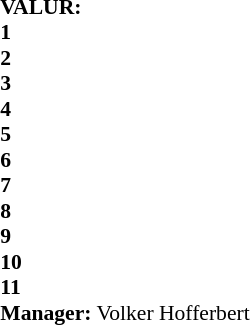<table style="font-size: 90%" cellspacing="0" cellpadding="0" align=center>
<tr>
<td colspan="4"><strong>VALUR:</strong></td>
</tr>
<tr>
<th width="25"></th>
</tr>
<tr>
<td><strong>1</strong></td>
<td></td>
</tr>
<tr>
<td><strong>2</strong></td>
<td></td>
</tr>
<tr>
<td><strong>3</strong></td>
<td></td>
</tr>
<tr>
<td><strong>4</strong></td>
<td></td>
</tr>
<tr>
<td><strong>5</strong></td>
<td></td>
</tr>
<tr>
<td><strong>6</strong></td>
<td></td>
</tr>
<tr>
<td><strong>7</strong></td>
<td></td>
</tr>
<tr>
<td><strong>8</strong></td>
<td></td>
</tr>
<tr>
<td><strong>9</strong></td>
<td></td>
</tr>
<tr>
<td><strong>10</strong></td>
<td></td>
</tr>
<tr>
<td><strong>11</strong></td>
<td></td>
</tr>
<tr>
<td colspan=4><strong>Manager:</strong> Volker Hofferbert</td>
</tr>
<tr>
<td colspan="4"></td>
</tr>
</table>
